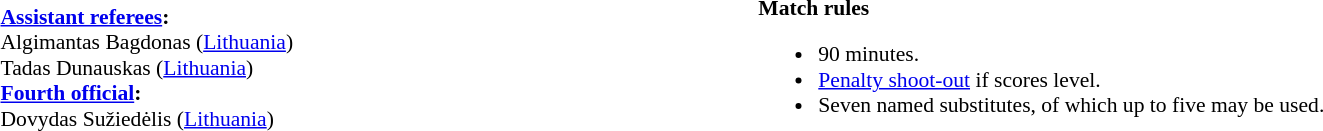<table width=100% style="font-size:90%">
<tr>
<td><br><strong><a href='#'>Assistant referees</a>:</strong>
<br>Algimantas Bagdonas (<a href='#'>Lithuania</a>)
<br>Tadas Dunauskas (<a href='#'>Lithuania</a>)
<br><strong><a href='#'>Fourth official</a>:</strong>
<br>Dovydas Sužiedėlis (<a href='#'>Lithuania</a>)</td>
<td style="width:60%; vertical-align:top;"><br><strong>Match rules</strong><ul><li>90 minutes.</li><li><a href='#'>Penalty shoot-out</a> if scores level.</li><li>Seven named substitutes, of which up to five may be used.</li></ul></td>
</tr>
</table>
